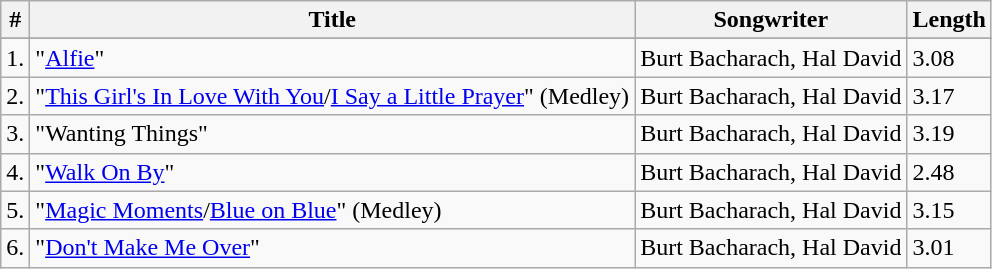<table class="wikitable">
<tr>
<th>#</th>
<th>Title</th>
<th>Songwriter</th>
<th>Length</th>
</tr>
<tr bgcolor="#ebf5ff">
</tr>
<tr>
<td>1.</td>
<td>"<a href='#'>Alfie</a>"</td>
<td>Burt Bacharach, Hal David</td>
<td>3.08</td>
</tr>
<tr>
<td>2.</td>
<td>"<a href='#'>This Girl's In Love With You</a>/<a href='#'>I Say a Little Prayer</a>" (Medley)</td>
<td>Burt Bacharach, Hal David</td>
<td>3.17</td>
</tr>
<tr>
<td>3.</td>
<td>"Wanting Things"</td>
<td>Burt Bacharach, Hal David</td>
<td>3.19</td>
</tr>
<tr>
<td>4.</td>
<td>"<a href='#'>Walk On By</a>"</td>
<td>Burt Bacharach, Hal David</td>
<td>2.48</td>
</tr>
<tr>
<td>5.</td>
<td>"<a href='#'>Magic Moments</a>/<a href='#'>Blue on Blue</a>" (Medley)</td>
<td>Burt Bacharach, Hal David</td>
<td>3.15</td>
</tr>
<tr>
<td>6.</td>
<td>"<a href='#'>Don't Make Me Over</a>"</td>
<td>Burt Bacharach, Hal David</td>
<td>3.01</td>
</tr>
</table>
